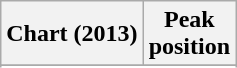<table class="wikitable sortable">
<tr>
<th>Chart (2013)</th>
<th>Peak<br>position</th>
</tr>
<tr>
</tr>
<tr>
</tr>
<tr>
</tr>
<tr>
</tr>
</table>
